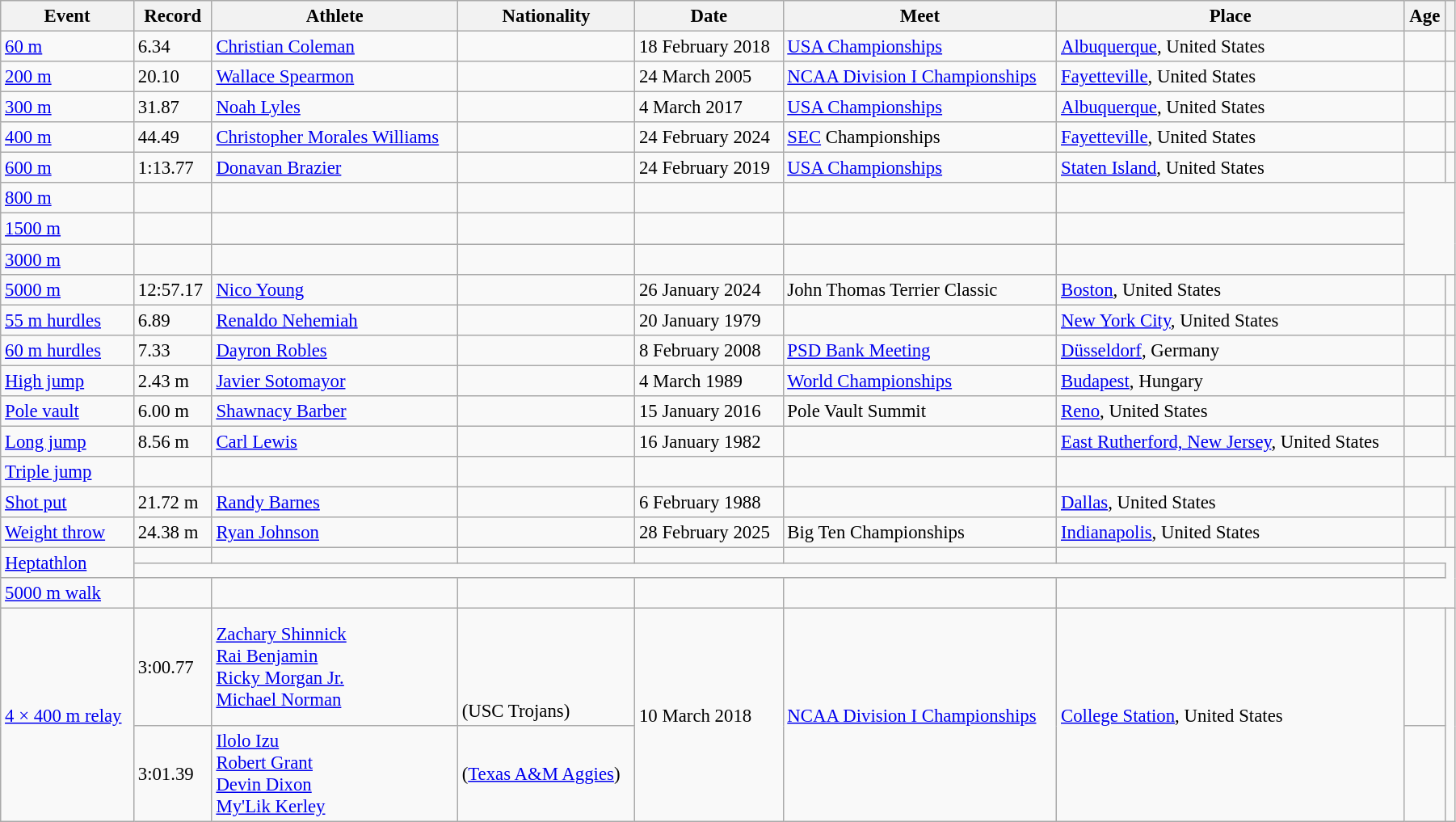<table class="wikitable" style="font-size:95%; width: 95%;">
<tr>
<th>Event</th>
<th>Record</th>
<th>Athlete</th>
<th>Nationality</th>
<th>Date</th>
<th>Meet</th>
<th>Place</th>
<th>Age</th>
<th></th>
</tr>
<tr>
<td><a href='#'>60 m</a></td>
<td>6.34 </td>
<td><a href='#'>Christian Coleman</a></td>
<td></td>
<td>18 February 2018</td>
<td><a href='#'>USA Championships</a></td>
<td><a href='#'>Albuquerque</a>, United States</td>
<td></td>
<td></td>
</tr>
<tr>
<td><a href='#'>200 m</a></td>
<td>20.10</td>
<td><a href='#'>Wallace Spearmon</a></td>
<td></td>
<td>24 March 2005</td>
<td><a href='#'>NCAA Division I Championships</a></td>
<td><a href='#'>Fayetteville</a>, United States</td>
<td></td>
<td></td>
</tr>
<tr>
<td><a href='#'>300 m</a></td>
<td>31.87 </td>
<td><a href='#'>Noah Lyles</a></td>
<td></td>
<td>4 March 2017</td>
<td><a href='#'>USA Championships</a></td>
<td><a href='#'>Albuquerque</a>, United States</td>
<td></td>
<td></td>
</tr>
<tr>
<td><a href='#'>400 m</a></td>
<td>44.49</td>
<td><a href='#'>Christopher Morales Williams</a></td>
<td></td>
<td>24 February 2024</td>
<td><a href='#'>SEC</a> Championships</td>
<td><a href='#'>Fayetteville</a>, United States</td>
<td></td>
<td></td>
</tr>
<tr>
<td><a href='#'>600 m</a></td>
<td>1:13.77</td>
<td><a href='#'>Donavan Brazier</a></td>
<td></td>
<td>24 February 2019</td>
<td><a href='#'>USA Championships</a></td>
<td><a href='#'>Staten Island</a>, United States</td>
<td></td>
<td></td>
</tr>
<tr>
<td><a href='#'>800 m</a></td>
<td></td>
<td></td>
<td></td>
<td></td>
<td></td>
<td></td>
</tr>
<tr>
<td><a href='#'>1500 m</a></td>
<td></td>
<td></td>
<td></td>
<td></td>
<td></td>
<td></td>
</tr>
<tr>
<td><a href='#'>3000 m</a></td>
<td></td>
<td></td>
<td></td>
<td></td>
<td></td>
<td></td>
</tr>
<tr>
<td><a href='#'>5000 m</a></td>
<td>12:57.17</td>
<td><a href='#'>Nico Young</a></td>
<td></td>
<td>26 January 2024</td>
<td>John Thomas Terrier Classic</td>
<td><a href='#'>Boston</a>, United States</td>
<td></td>
<td></td>
</tr>
<tr>
<td><a href='#'>55 m hurdles</a></td>
<td>6.89</td>
<td><a href='#'>Renaldo Nehemiah</a></td>
<td></td>
<td>20 January 1979</td>
<td></td>
<td><a href='#'>New York City</a>, United States</td>
<td></td>
<td></td>
</tr>
<tr>
<td><a href='#'>60 m hurdles</a></td>
<td>7.33</td>
<td><a href='#'>Dayron Robles</a></td>
<td></td>
<td>8 February 2008</td>
<td><a href='#'>PSD Bank Meeting</a></td>
<td><a href='#'>Düsseldorf</a>, Germany</td>
<td></td>
<td></td>
</tr>
<tr>
<td><a href='#'>High jump</a></td>
<td>2.43 m</td>
<td><a href='#'>Javier Sotomayor</a></td>
<td></td>
<td>4 March 1989</td>
<td><a href='#'>World Championships</a></td>
<td><a href='#'>Budapest</a>, Hungary</td>
<td></td>
<td></td>
</tr>
<tr>
<td><a href='#'>Pole vault</a></td>
<td>6.00 m </td>
<td><a href='#'>Shawnacy Barber</a></td>
<td></td>
<td>15 January 2016</td>
<td>Pole Vault Summit</td>
<td><a href='#'>Reno</a>, United States</td>
<td></td>
<td></td>
</tr>
<tr>
<td><a href='#'>Long jump</a></td>
<td>8.56 m</td>
<td><a href='#'>Carl Lewis</a></td>
<td></td>
<td>16 January 1982</td>
<td></td>
<td><a href='#'>East Rutherford, New Jersey</a>, United States</td>
<td></td>
<td></td>
</tr>
<tr>
<td><a href='#'>Triple jump</a></td>
<td></td>
<td></td>
<td></td>
<td></td>
<td></td>
<td></td>
</tr>
<tr>
<td><a href='#'>Shot put</a></td>
<td>21.72 m</td>
<td><a href='#'>Randy Barnes</a></td>
<td></td>
<td>6 February 1988</td>
<td></td>
<td><a href='#'>Dallas</a>, United States</td>
<td></td>
<td></td>
</tr>
<tr>
<td><a href='#'>Weight throw</a></td>
<td>24.38 m</td>
<td><a href='#'>Ryan Johnson</a></td>
<td></td>
<td>28 February 2025</td>
<td>Big Ten Championships</td>
<td><a href='#'>Indianapolis</a>, United States</td>
<td></td>
<td></td>
</tr>
<tr>
<td rowspan=2><a href='#'>Heptathlon</a></td>
<td></td>
<td></td>
<td></td>
<td></td>
<td></td>
<td></td>
</tr>
<tr>
<td colspan=6></td>
<td></td>
</tr>
<tr>
<td><a href='#'>5000 m walk</a></td>
<td></td>
<td></td>
<td></td>
<td></td>
<td></td>
<td></td>
</tr>
<tr>
<td rowspan=2><a href='#'>4 × 400 m relay</a></td>
<td>3:00.77</td>
<td><a href='#'>Zachary Shinnick</a><br><a href='#'>Rai Benjamin</a><br><a href='#'>Ricky Morgan Jr.</a><br><a href='#'>Michael Norman</a></td>
<td><br><br><br><br>(USC Trojans)</td>
<td rowspan=2>10 March 2018</td>
<td rowspan=2><a href='#'>NCAA Division I Championships</a></td>
<td rowspan=2><a href='#'>College Station</a>, United States</td>
<td><br><br><br></td>
<td rowspan=2></td>
</tr>
<tr>
<td>3:01.39</td>
<td><a href='#'>Ilolo Izu</a><br><a href='#'>Robert Grant</a><br><a href='#'>Devin Dixon</a><br><a href='#'>My'Lik Kerley</a></td>
<td> (<a href='#'>Texas A&M Aggies</a>)</td>
<td><br><br><br></td>
</tr>
</table>
